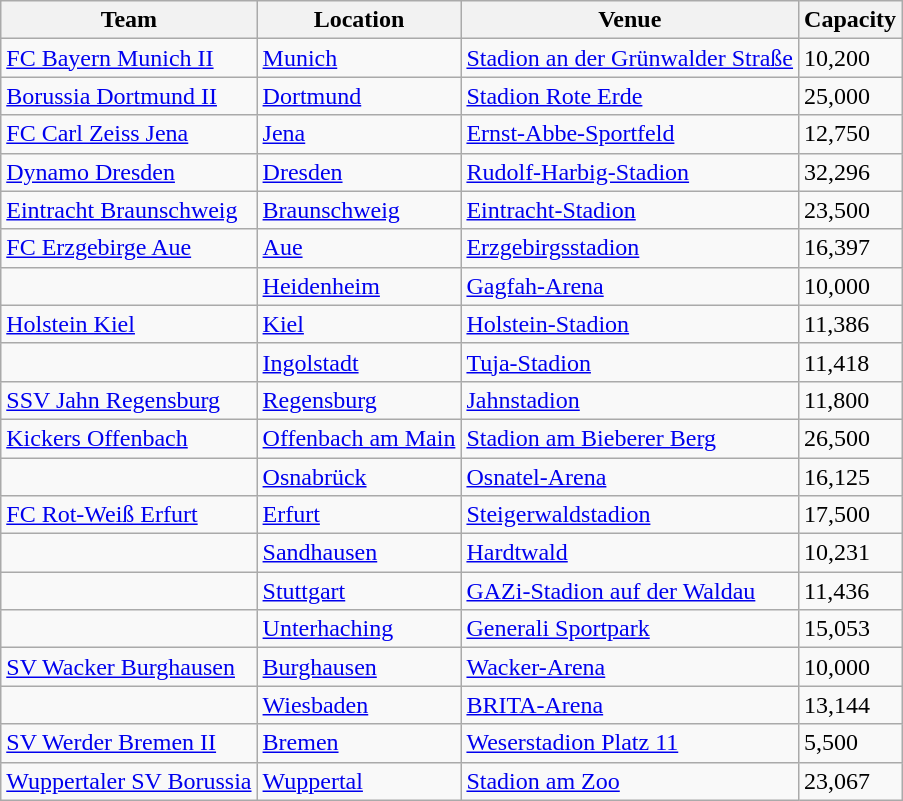<table class="wikitable sortable">
<tr>
<th>Team</th>
<th>Location</th>
<th>Venue</th>
<th>Capacity</th>
</tr>
<tr>
<td><a href='#'>FC Bayern Munich II</a></td>
<td><a href='#'>Munich</a></td>
<td><a href='#'>Stadion an der Grünwalder Straße</a></td>
<td>10,200</td>
</tr>
<tr>
<td><a href='#'>Borussia Dortmund II</a></td>
<td><a href='#'>Dortmund</a></td>
<td><a href='#'>Stadion Rote Erde</a></td>
<td>25,000</td>
</tr>
<tr>
<td><a href='#'>FC Carl Zeiss Jena</a></td>
<td><a href='#'>Jena</a></td>
<td><a href='#'>Ernst-Abbe-Sportfeld</a></td>
<td>12,750</td>
</tr>
<tr>
<td><a href='#'>Dynamo Dresden</a></td>
<td><a href='#'>Dresden</a></td>
<td><a href='#'>Rudolf-Harbig-Stadion</a></td>
<td>32,296</td>
</tr>
<tr>
<td><a href='#'>Eintracht Braunschweig</a></td>
<td><a href='#'>Braunschweig</a></td>
<td><a href='#'>Eintracht-Stadion</a></td>
<td>23,500</td>
</tr>
<tr>
<td><a href='#'>FC Erzgebirge Aue</a></td>
<td><a href='#'>Aue</a></td>
<td><a href='#'>Erzgebirgsstadion</a></td>
<td>16,397</td>
</tr>
<tr>
<td></td>
<td><a href='#'>Heidenheim</a></td>
<td><a href='#'>Gagfah-Arena</a></td>
<td>10,000</td>
</tr>
<tr>
<td><a href='#'>Holstein Kiel</a></td>
<td><a href='#'>Kiel</a></td>
<td><a href='#'>Holstein-Stadion</a></td>
<td>11,386</td>
</tr>
<tr>
<td></td>
<td><a href='#'>Ingolstadt</a></td>
<td><a href='#'>Tuja-Stadion</a></td>
<td>11,418</td>
</tr>
<tr>
<td><a href='#'>SSV Jahn Regensburg</a></td>
<td><a href='#'>Regensburg</a></td>
<td><a href='#'>Jahnstadion</a></td>
<td>11,800</td>
</tr>
<tr>
<td><a href='#'>Kickers Offenbach</a></td>
<td><a href='#'>Offenbach am Main</a></td>
<td><a href='#'>Stadion am Bieberer Berg</a></td>
<td>26,500</td>
</tr>
<tr>
<td></td>
<td><a href='#'>Osnabrück</a></td>
<td><a href='#'>Osnatel-Arena</a></td>
<td>16,125</td>
</tr>
<tr>
<td><a href='#'>FC Rot-Weiß Erfurt</a></td>
<td><a href='#'>Erfurt</a></td>
<td><a href='#'>Steigerwaldstadion</a></td>
<td>17,500</td>
</tr>
<tr>
<td></td>
<td><a href='#'>Sandhausen</a></td>
<td><a href='#'>Hardtwald</a></td>
<td>10,231</td>
</tr>
<tr>
<td></td>
<td><a href='#'>Stuttgart</a></td>
<td><a href='#'>GAZi-Stadion auf der Waldau</a></td>
<td>11,436</td>
</tr>
<tr>
<td></td>
<td><a href='#'>Unterhaching</a></td>
<td><a href='#'>Generali Sportpark</a></td>
<td>15,053</td>
</tr>
<tr>
<td><a href='#'>SV Wacker Burghausen</a></td>
<td><a href='#'>Burghausen</a></td>
<td><a href='#'>Wacker-Arena</a></td>
<td>10,000</td>
</tr>
<tr>
<td></td>
<td><a href='#'>Wiesbaden</a></td>
<td><a href='#'>BRITA-Arena</a></td>
<td>13,144</td>
</tr>
<tr>
<td><a href='#'>SV Werder Bremen II</a></td>
<td><a href='#'>Bremen</a></td>
<td><a href='#'>Weserstadion Platz 11</a></td>
<td>5,500</td>
</tr>
<tr>
<td><a href='#'>Wuppertaler SV Borussia</a></td>
<td><a href='#'>Wuppertal</a></td>
<td><a href='#'>Stadion am Zoo</a></td>
<td>23,067</td>
</tr>
</table>
